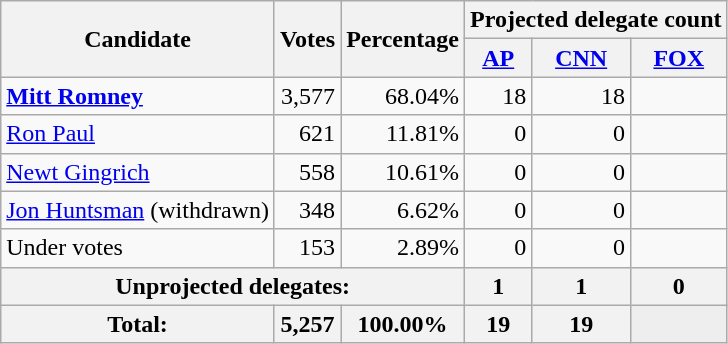<table class="wikitable" style="text-align:right;">
<tr>
<th rowspan="2">Candidate</th>
<th rowspan="2">Votes</th>
<th rowspan="2">Percentage</th>
<th colspan="3">Projected delegate count</th>
</tr>
<tr>
<th><a href='#'>AP</a></th>
<th><a href='#'>CNN</a><br></th>
<th><a href='#'>FOX</a><br></th>
</tr>
<tr>
<td style="text-align:left;"> <strong><a href='#'>Mitt Romney</a></strong></td>
<td>3,577</td>
<td>68.04%</td>
<td>18</td>
<td>18</td>
<td></td>
</tr>
<tr>
<td style="text-align:left;"><a href='#'>Ron Paul</a></td>
<td>621</td>
<td>11.81%</td>
<td>0</td>
<td>0</td>
<td></td>
</tr>
<tr>
<td style="text-align:left;"><a href='#'>Newt Gingrich</a></td>
<td>558</td>
<td>10.61%</td>
<td>0</td>
<td>0</td>
<td></td>
</tr>
<tr>
<td style="text-align:left;"><a href='#'>Jon Huntsman</a> (withdrawn)</td>
<td>348</td>
<td>6.62%</td>
<td>0</td>
<td>0</td>
<td></td>
</tr>
<tr>
<td style="text-align:left;">Under votes</td>
<td>153</td>
<td>2.89%</td>
<td>0</td>
<td>0</td>
<td></td>
</tr>
<tr style="background:#eee;">
<th colspan="3">Unprojected delegates:</th>
<th>1</th>
<th>1</th>
<th>0</th>
</tr>
<tr style="background:#eee;">
<th>Total:</th>
<th>5,257</th>
<th>100.00%</th>
<th>19</th>
<th>19</th>
<td></td>
</tr>
</table>
